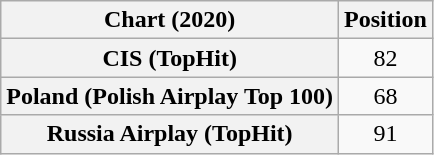<table class="wikitable sortable plainrowheaders" style="text-align:center">
<tr>
<th scope="col">Chart (2020)</th>
<th scope="col">Position</th>
</tr>
<tr>
<th scope="row">CIS (TopHit)</th>
<td>82</td>
</tr>
<tr>
<th scope="row">Poland (Polish Airplay Top 100)</th>
<td>68</td>
</tr>
<tr>
<th scope="row">Russia Airplay (TopHit)</th>
<td>91</td>
</tr>
</table>
